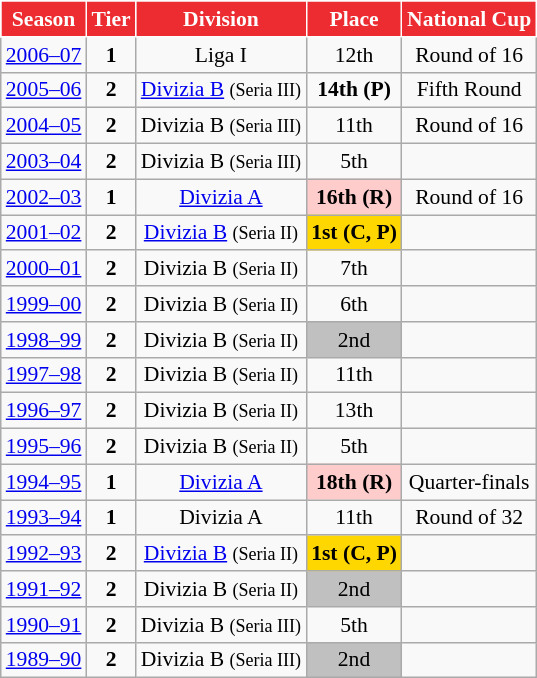<table class="wikitable" style="text-align:center; font-size:90%">
<tr>
<th style="background:#ed2c31;color:#fefefe;border:1px solid #fefefe;">Season</th>
<th style="background:#ed2c31;color:#fefefe;border:1px solid #fefefe;">Tier</th>
<th style="background:#ed2c31;color:#fefefe;border:1px solid #fefefe;">Division</th>
<th style="background:#ed2c31;color:#fefefe;border:1px solid #fefefe;">Place</th>
<th style="background:#ed2c31;color:#fefefe;border:1px solid #fefefe;">National Cup</th>
</tr>
<tr>
<td><a href='#'>2006–07</a></td>
<td><strong>1</strong></td>
<td>Liga I</td>
<td>12th</td>
<td>Round of 16</td>
</tr>
<tr>
<td><a href='#'>2005–06</a></td>
<td><strong>2</strong></td>
<td><a href='#'>Divizia B</a> <small>(Seria III)</small></td>
<td><strong>14th</strong> <strong>(P)</strong></td>
<td>Fifth Round</td>
</tr>
<tr>
<td><a href='#'>2004–05</a></td>
<td><strong>2</strong></td>
<td>Divizia B <small>(Seria III)</small></td>
<td>11th</td>
<td>Round of 16</td>
</tr>
<tr>
<td><a href='#'>2003–04</a></td>
<td><strong>2</strong></td>
<td>Divizia B <small>(Seria III)</small></td>
<td>5th</td>
<td></td>
</tr>
<tr>
<td><a href='#'>2002–03</a></td>
<td><strong>1</strong></td>
<td><a href='#'>Divizia A</a></td>
<td align=center bgcolor=#FFCCCC><strong>16th</strong> <strong>(R)</strong></td>
<td>Round of 16</td>
</tr>
<tr>
<td><a href='#'>2001–02</a></td>
<td><strong>2</strong></td>
<td><a href='#'>Divizia B</a> <small>(Seria II)</small></td>
<td align=center bgcolor=gold><strong>1st</strong> <strong>(C, P)</strong></td>
<td></td>
</tr>
<tr>
<td><a href='#'>2000–01</a></td>
<td><strong>2</strong></td>
<td>Divizia B <small>(Seria II)</small></td>
<td>7th</td>
<td></td>
</tr>
<tr>
<td><a href='#'>1999–00</a></td>
<td><strong>2</strong></td>
<td>Divizia B <small>(Seria II)</small></td>
<td>6th</td>
<td></td>
</tr>
<tr>
<td><a href='#'>1998–99</a></td>
<td><strong>2</strong></td>
<td>Divizia B <small>(Seria II)</small></td>
<td align=center bgcolor=silver>2nd</td>
<td></td>
</tr>
<tr>
<td><a href='#'>1997–98</a></td>
<td><strong>2</strong></td>
<td>Divizia B <small>(Seria II)</small></td>
<td>11th</td>
<td></td>
</tr>
<tr>
<td><a href='#'>1996–97</a></td>
<td><strong>2</strong></td>
<td>Divizia B <small>(Seria II)</small></td>
<td>13th</td>
<td></td>
</tr>
<tr>
<td><a href='#'>1995–96</a></td>
<td><strong>2</strong></td>
<td>Divizia B <small>(Seria II)</small></td>
<td>5th</td>
<td></td>
</tr>
<tr>
<td><a href='#'>1994–95</a></td>
<td><strong>1</strong></td>
<td><a href='#'>Divizia A</a></td>
<td align=center bgcolor=#FFCCCC><strong>18th</strong> <strong>(R)</strong></td>
<td>Quarter-finals</td>
</tr>
<tr>
<td><a href='#'>1993–94</a></td>
<td><strong>1</strong></td>
<td>Divizia A</td>
<td>11th</td>
<td>Round of 32</td>
</tr>
<tr>
<td><a href='#'>1992–93</a></td>
<td><strong>2</strong></td>
<td><a href='#'>Divizia B</a> <small>(Seria II)</small></td>
<td align=center bgcolor=gold><strong>1st</strong> <strong>(C, P)</strong></td>
<td></td>
</tr>
<tr>
<td><a href='#'>1991–92</a></td>
<td><strong>2</strong></td>
<td>Divizia B <small>(Seria II)</small></td>
<td align=center bgcolor=silver>2nd</td>
<td></td>
</tr>
<tr>
<td><a href='#'>1990–91</a></td>
<td><strong>2</strong></td>
<td>Divizia B <small>(Seria III)</small></td>
<td>5th</td>
<td></td>
</tr>
<tr>
<td><a href='#'>1989–90</a></td>
<td><strong>2</strong></td>
<td>Divizia B <small>(Seria III)</small></td>
<td align=center bgcolor=silver>2nd</td>
<td></td>
</tr>
</table>
